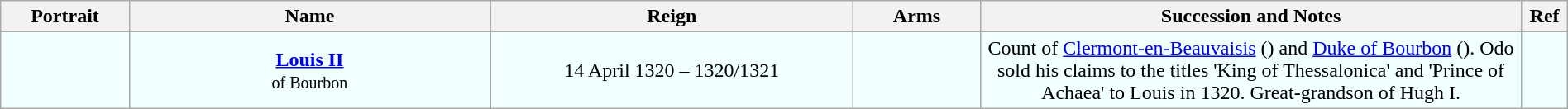<table class="wikitable" style="width:100%; text-align:center;">
<tr>
<th width="100">Portrait</th>
<th width="305">Name</th>
<th width="305">Reign</th>
<th width="100">Arms</th>
<th width="460">Succession and Notes</th>
<th width="30">Ref</th>
</tr>
<tr>
<td style="background:#F0FFFF;"></td>
<td style="background:#F0FFFF;"><strong><a href='#'>Louis II</a></strong><br><small>of Bourbon</small></td>
<td style="background:#F0FFFF;">14 April 1320 – 1320/1321</td>
<td style="background:#F0FFFF;"></td>
<td style="background:#F0FFFF;">Count of <a href='#'>Clermont-en-Beauvaisis</a> () and <a href='#'>Duke of Bourbon</a> (). Odo sold his claims to the titles 'King of Thessalonica' and 'Prince of Achaea' to Louis in 1320. Great-grandson of Hugh I.</td>
<td style="background:#F0FFFF;"></td>
</tr>
</table>
